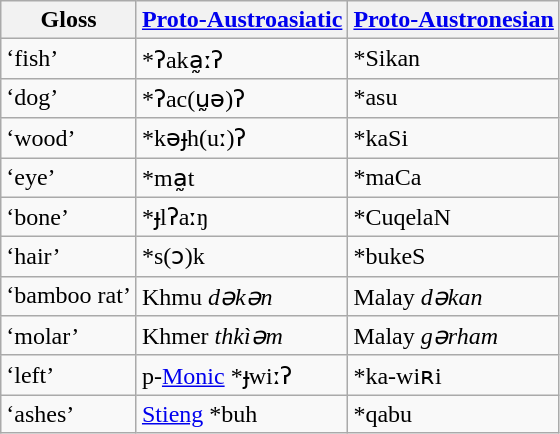<table class="wikitable sortable">
<tr>
<th>Gloss</th>
<th><a href='#'>Proto-Austroasiatic</a></th>
<th><a href='#'>Proto-Austronesian</a></th>
</tr>
<tr>
<td>‘fish’</td>
<td>*ʔaka̰ːʔ</td>
<td>*Sikan</td>
</tr>
<tr>
<td>‘dog’</td>
<td>*ʔac(ṵə)ʔ</td>
<td>*asu</td>
</tr>
<tr>
<td>‘wood’</td>
<td>*kəɟh(uː)ʔ</td>
<td>*kaSi</td>
</tr>
<tr>
<td>‘eye’</td>
<td>*ma̰t</td>
<td>*maCa</td>
</tr>
<tr>
<td>‘bone’</td>
<td>*ɟlʔaːŋ</td>
<td>*CuqelaN</td>
</tr>
<tr>
<td>‘hair’</td>
<td>*s(ɔ)k</td>
<td>*bukeS</td>
</tr>
<tr>
<td>‘bamboo rat’</td>
<td>Khmu <em>dəkən</em></td>
<td>Malay <em>dəkan</em></td>
</tr>
<tr>
<td>‘molar’</td>
<td>Khmer <em>thkìəm</em></td>
<td>Malay <em>gərham</em></td>
</tr>
<tr>
<td>‘left’</td>
<td>p-<a href='#'>Monic</a> *ɟwiːʔ</td>
<td>*ka-wiʀi</td>
</tr>
<tr>
<td>‘ashes’</td>
<td><a href='#'>Stieng</a> *buh</td>
<td>*qabu</td>
</tr>
</table>
